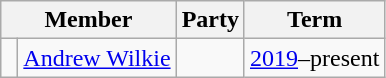<table class=wikitable style="text-align:center">
<tr>
<th colspan=2>Member</th>
<th>Party</th>
<th>Term</th>
</tr>
<tr>
<td> </td>
<td><a href='#'>Andrew Wilkie</a></td>
<td></td>
<td><a href='#'>2019</a>–present</td>
</tr>
</table>
